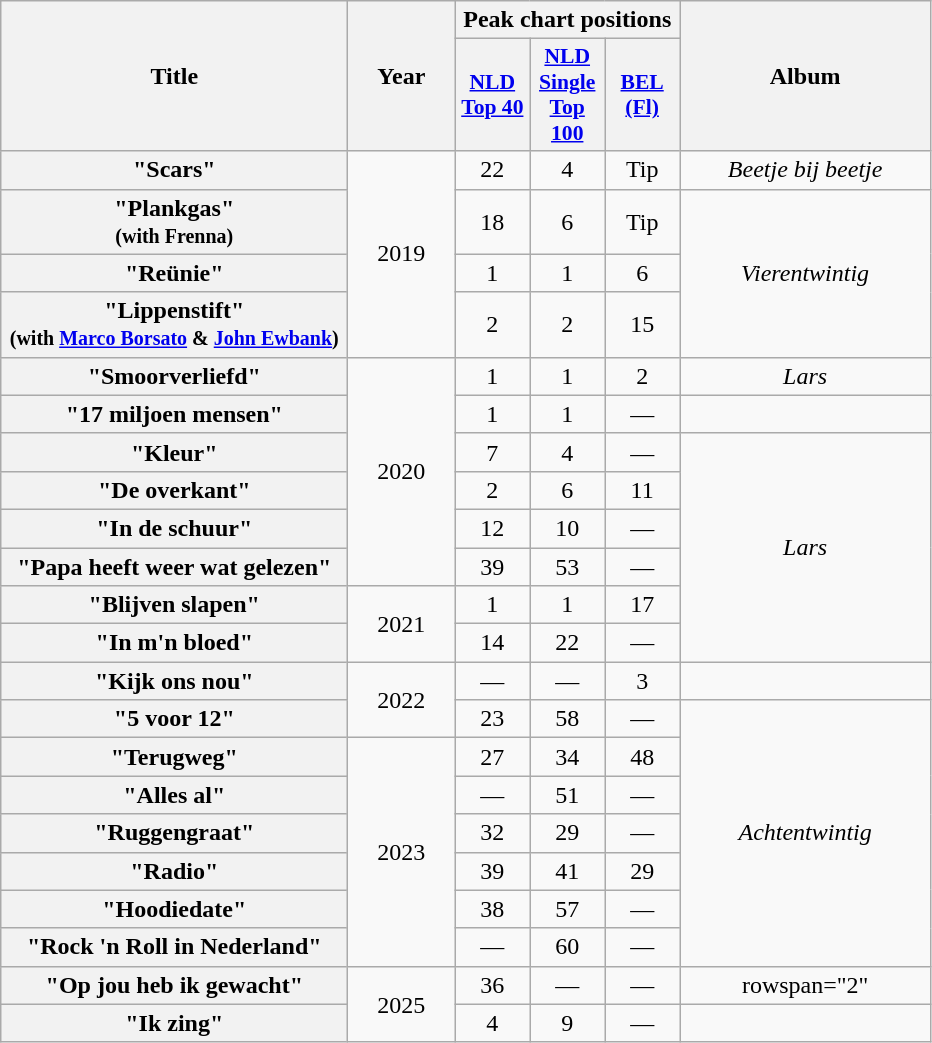<table class="wikitable plainrowheaders" style="text-align:center;">
<tr>
<th scope="col" rowspan="2" style="width:14em;">Title</th>
<th scope="col" rowspan="2" style="width:4em;">Year</th>
<th scope="col" colspan="3">Peak chart positions</th>
<th scope="col" rowspan="2" style="width:10em;">Album</th>
</tr>
<tr>
<th scope="col" style="width:3em;font-size:90%;"><a href='#'>NLD<br>Top 40</a><br></th>
<th scope="col" style="width:3em;font-size:90%;"><a href='#'>NLD<br>Single<br>Top 100</a><br></th>
<th scope="col" style="width:3em;font-size:90%;"><a href='#'>BEL<br>(Fl)</a><br></th>
</tr>
<tr>
<th scope="row">"Scars"</th>
<td rowspan=4>2019</td>
<td>22</td>
<td>4</td>
<td>Tip</td>
<td><em>Beetje bij beetje</em></td>
</tr>
<tr>
<th scope="row">"Plankgas" <br><small>(with Frenna)</small></th>
<td>18</td>
<td>6</td>
<td>Tip</td>
<td rowspan="3"><em>Vierentwintig</em></td>
</tr>
<tr>
<th scope="row">"Reünie"</th>
<td>1</td>
<td>1</td>
<td>6</td>
</tr>
<tr>
<th scope="row">"Lippenstift"<br><small>(with <a href='#'>Marco Borsato</a> & <a href='#'>John Ewbank</a>)</small></th>
<td>2</td>
<td>2</td>
<td>15</td>
</tr>
<tr>
<th scope="row">"Smoorverliefd"</th>
<td rowspan="6">2020</td>
<td>1</td>
<td>1</td>
<td>2</td>
<td><em>Lars</em></td>
</tr>
<tr>
<th scope="row">"17 miljoen mensen"<br></th>
<td>1</td>
<td>1</td>
<td>—</td>
<td></td>
</tr>
<tr>
<th scope="row">"Kleur"</th>
<td>7</td>
<td>4</td>
<td>—</td>
<td rowspan="6"><em>Lars</em></td>
</tr>
<tr>
<th scope="row">"De overkant"<br></th>
<td>2</td>
<td>6</td>
<td>11</td>
</tr>
<tr>
<th scope="row">"In de schuur"<br></th>
<td>12</td>
<td>10</td>
<td>—</td>
</tr>
<tr>
<th scope="row">"Papa heeft weer wat gelezen"<br></th>
<td>39</td>
<td>53</td>
<td>—</td>
</tr>
<tr>
<th scope="row">"Blijven slapen"<br></th>
<td rowspan="2">2021</td>
<td>1</td>
<td>1</td>
<td>17</td>
</tr>
<tr>
<th scope="row">"In m'n bloed"</th>
<td>14</td>
<td>22</td>
<td>—</td>
</tr>
<tr>
<th scope="row">"Kijk ons nou"<br></th>
<td rowspan="2">2022</td>
<td>—</td>
<td>—</td>
<td>3</td>
<td></td>
</tr>
<tr>
<th scope="row">"5 voor 12"</th>
<td>23</td>
<td>58</td>
<td>—</td>
<td rowspan="7"><em>Achtentwintig</em></td>
</tr>
<tr>
<th scope="row">"Terugweg"</th>
<td rowspan="6">2023</td>
<td>27</td>
<td>34</td>
<td>48</td>
</tr>
<tr>
<th scope="row">"Alles al"<br></th>
<td>—</td>
<td>51</td>
<td>—</td>
</tr>
<tr>
<th scope="row">"Ruggengraat"<br></th>
<td>32</td>
<td>29</td>
<td>—</td>
</tr>
<tr>
<th scope="row">"Radio"</th>
<td>39</td>
<td>41</td>
<td>29</td>
</tr>
<tr>
<th scope="row">"Hoodiedate"</th>
<td>38</td>
<td>57</td>
<td>—</td>
</tr>
<tr>
<th scope="row">"Rock 'n Roll in Nederland"<br></th>
<td>—</td>
<td>60</td>
<td>—</td>
</tr>
<tr>
<th scope="row">"Op jou heb ik gewacht"<br></th>
<td rowspan="2">2025</td>
<td>36</td>
<td>—</td>
<td>—</td>
<td>rowspan="2" </td>
</tr>
<tr>
<th scope="row">"Ik zing"<br></th>
<td>4</td>
<td>9</td>
<td>—</td>
</tr>
</table>
